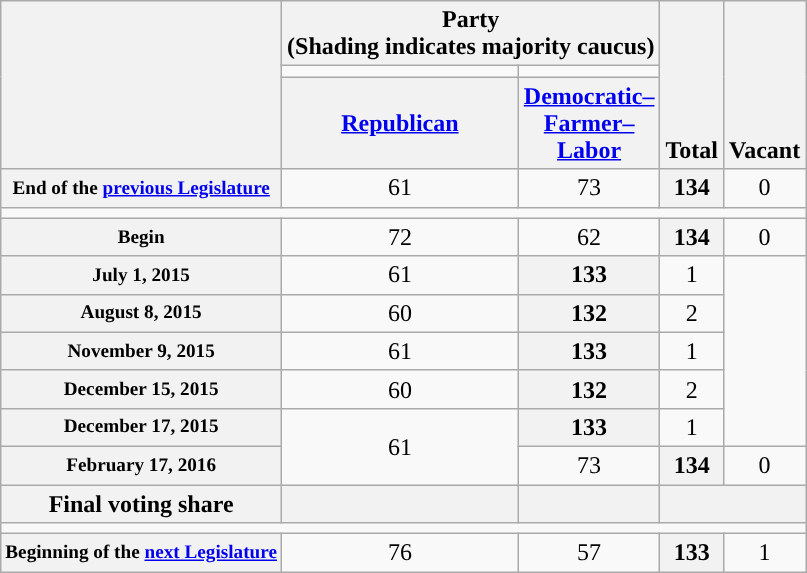<table class=wikitable style="text-align:center">
<tr style="vertical-align:bottom;">
<th rowspan=3></th>
<th colspan=2>Party <div>(Shading indicates majority caucus)</div></th>
<th rowspan=3>Total</th>
<th rowspan=3>Vacant</th>
</tr>
<tr style="height:5px">
<td style="background-color:"></td>
<td style="background-color:"></td>
</tr>
<tr>
<th><a href='#'>Republican</a></th>
<th width=60><a href='#'>Democratic–Farmer–Labor</a></th>
</tr>
<tr>
<th nowrap style="font-size:80%">End of the <a href='#'>previous Legislature</a></th>
<td>61</td>
<td>73</td>
<th>134</th>
<td>0</td>
</tr>
<tr>
<td colspan=5></td>
</tr>
<tr>
<th nowrap style="font-size:80%">Begin</th>
<td>72</td>
<td>62</td>
<th>134</th>
<td>0</td>
</tr>
<tr>
<th nowrap style="font-size:80%">July 1, 2015</th>
<td>61</td>
<th>133</th>
<td>1</td>
</tr>
<tr>
<th nowrap style="font-size:80%">August 8, 2015</th>
<td>60</td>
<th>132</th>
<td>2</td>
</tr>
<tr>
<th nowrap style="font-size:80%">November 9, 2015</th>
<td>61</td>
<th>133</th>
<td>1</td>
</tr>
<tr>
<th nowrap style="font-size:80%">December 15, 2015</th>
<td>60</td>
<th>132</th>
<td>2</td>
</tr>
<tr>
<th nowrap style="font-size:80%">December 17, 2015</th>
<td rowspan="2">61</td>
<th>133</th>
<td>1</td>
</tr>
<tr>
<th nowrap style="font-size:80%">February 17, 2016</th>
<td>73</td>
<th>134</th>
<td>0</td>
</tr>
<tr>
<th>Final voting share</th>
<th></th>
<th></th>
<th colspan=2></th>
</tr>
<tr>
<td colspan=5></td>
</tr>
<tr>
<th nowrap style="font-size:80%">Beginning of the <a href='#'>next Legislature</a></th>
<td>76</td>
<td>57</td>
<th>133</th>
<td>1</td>
</tr>
</table>
